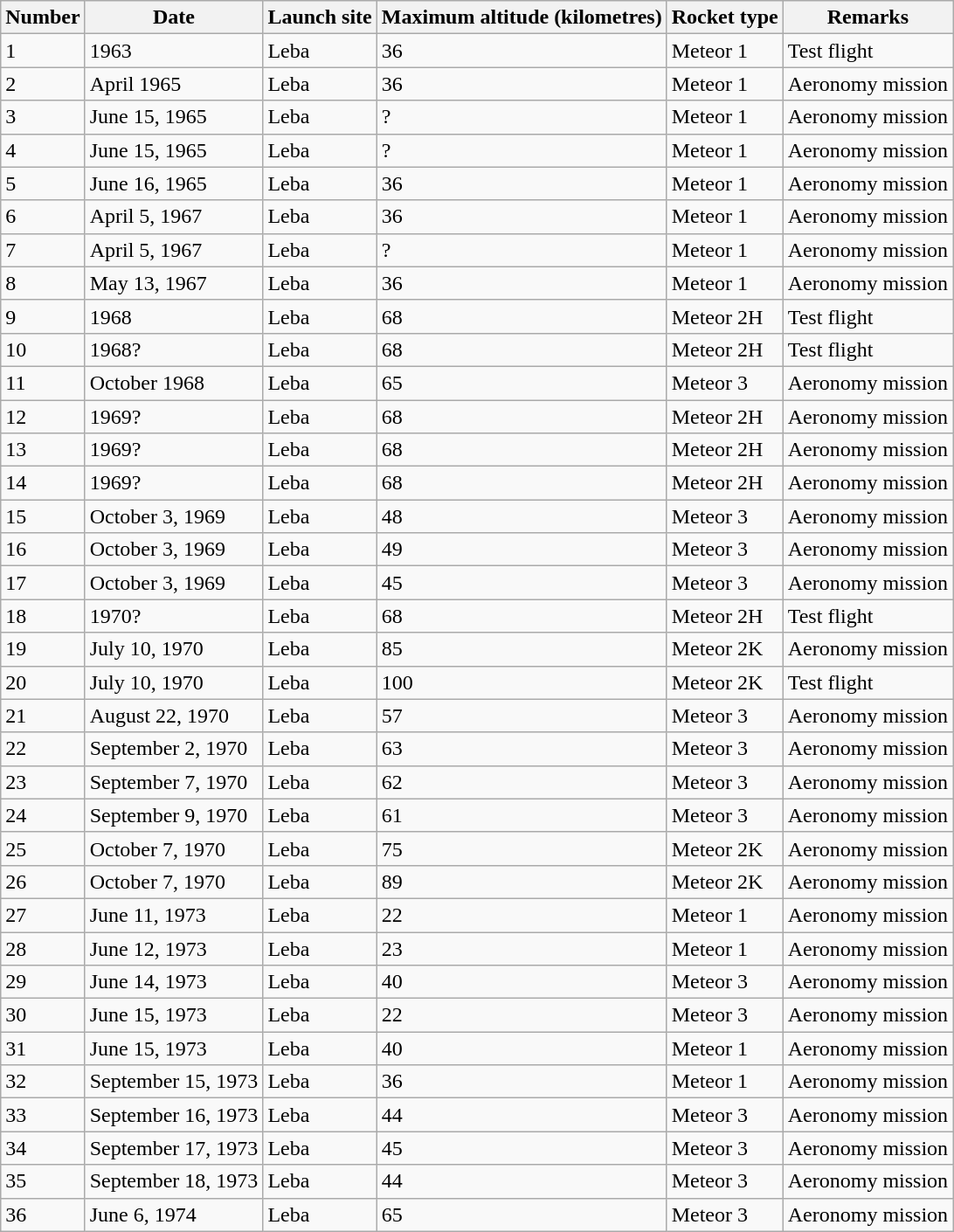<table class="wikitable sortable">
<tr>
<th>Number</th>
<th>Date</th>
<th>Launch site</th>
<th>Maximum altitude (kilometres)</th>
<th>Rocket type</th>
<th>Remarks</th>
</tr>
<tr>
<td>1</td>
<td>1963</td>
<td>Leba</td>
<td>36</td>
<td>Meteor 1</td>
<td>Test flight</td>
</tr>
<tr>
<td>2</td>
<td>April 1965</td>
<td>Leba</td>
<td>36</td>
<td>Meteor 1</td>
<td>Aeronomy mission</td>
</tr>
<tr>
<td>3</td>
<td>June 15, 1965</td>
<td>Leba</td>
<td>?</td>
<td>Meteor 1</td>
<td>Aeronomy mission</td>
</tr>
<tr>
<td>4</td>
<td>June 15, 1965</td>
<td>Leba</td>
<td>?</td>
<td>Meteor 1</td>
<td>Aeronomy mission</td>
</tr>
<tr>
<td>5</td>
<td>June 16, 1965</td>
<td>Leba</td>
<td>36</td>
<td>Meteor 1</td>
<td>Aeronomy mission</td>
</tr>
<tr>
<td>6</td>
<td>April 5, 1967</td>
<td>Leba</td>
<td>36</td>
<td>Meteor 1</td>
<td>Aeronomy mission</td>
</tr>
<tr>
<td>7</td>
<td>April 5, 1967</td>
<td>Leba</td>
<td>?</td>
<td>Meteor 1</td>
<td>Aeronomy mission</td>
</tr>
<tr>
<td>8</td>
<td>May 13, 1967</td>
<td>Leba</td>
<td>36</td>
<td>Meteor 1</td>
<td>Aeronomy mission</td>
</tr>
<tr>
<td>9</td>
<td>1968</td>
<td>Leba</td>
<td>68</td>
<td>Meteor 2H</td>
<td>Test flight</td>
</tr>
<tr>
<td>10</td>
<td>1968?</td>
<td>Leba</td>
<td>68</td>
<td>Meteor 2H</td>
<td>Test flight</td>
</tr>
<tr>
<td>11</td>
<td>October 1968</td>
<td>Leba</td>
<td>65</td>
<td>Meteor 3</td>
<td>Aeronomy mission</td>
</tr>
<tr>
<td>12</td>
<td>1969?</td>
<td>Leba</td>
<td>68</td>
<td>Meteor 2H</td>
<td>Aeronomy mission</td>
</tr>
<tr>
<td>13</td>
<td>1969?</td>
<td>Leba</td>
<td>68</td>
<td>Meteor 2H</td>
<td>Aeronomy mission</td>
</tr>
<tr>
<td>14</td>
<td>1969?</td>
<td>Leba</td>
<td>68</td>
<td>Meteor 2H</td>
<td>Aeronomy mission</td>
</tr>
<tr>
<td>15</td>
<td>October 3, 1969</td>
<td>Leba</td>
<td>48</td>
<td>Meteor 3</td>
<td>Aeronomy mission</td>
</tr>
<tr>
<td>16</td>
<td>October 3, 1969</td>
<td>Leba</td>
<td>49</td>
<td>Meteor 3</td>
<td>Aeronomy mission</td>
</tr>
<tr>
<td>17</td>
<td>October 3, 1969</td>
<td>Leba</td>
<td>45</td>
<td>Meteor 3</td>
<td>Aeronomy mission</td>
</tr>
<tr>
<td>18</td>
<td>1970?</td>
<td>Leba</td>
<td>68</td>
<td>Meteor 2H</td>
<td>Test flight</td>
</tr>
<tr>
<td>19</td>
<td>July 10, 1970</td>
<td>Leba</td>
<td>85</td>
<td>Meteor 2K</td>
<td>Aeronomy mission</td>
</tr>
<tr>
<td>20</td>
<td>July 10, 1970</td>
<td>Leba</td>
<td>100</td>
<td>Meteor 2K</td>
<td>Test flight</td>
</tr>
<tr>
<td>21</td>
<td>August 22, 1970</td>
<td>Leba</td>
<td>57</td>
<td>Meteor 3</td>
<td>Aeronomy mission</td>
</tr>
<tr>
<td>22</td>
<td>September 2, 1970</td>
<td>Leba</td>
<td>63</td>
<td>Meteor 3</td>
<td>Aeronomy mission</td>
</tr>
<tr>
<td>23</td>
<td>September 7, 1970</td>
<td>Leba</td>
<td>62</td>
<td>Meteor 3</td>
<td>Aeronomy mission</td>
</tr>
<tr>
<td>24</td>
<td>September 9, 1970</td>
<td>Leba</td>
<td>61</td>
<td>Meteor 3</td>
<td>Aeronomy mission</td>
</tr>
<tr>
<td>25</td>
<td>October 7, 1970</td>
<td>Leba</td>
<td>75</td>
<td>Meteor 2K</td>
<td>Aeronomy mission</td>
</tr>
<tr>
<td>26</td>
<td>October 7, 1970</td>
<td>Leba</td>
<td>89</td>
<td>Meteor 2K</td>
<td>Aeronomy mission</td>
</tr>
<tr>
<td>27</td>
<td>June 11, 1973</td>
<td>Leba</td>
<td>22</td>
<td>Meteor 1</td>
<td>Aeronomy mission</td>
</tr>
<tr>
<td>28</td>
<td>June 12, 1973</td>
<td>Leba</td>
<td>23</td>
<td>Meteor 1</td>
<td>Aeronomy mission</td>
</tr>
<tr>
<td>29</td>
<td>June 14, 1973</td>
<td>Leba</td>
<td>40</td>
<td>Meteor 3</td>
<td>Aeronomy mission</td>
</tr>
<tr>
<td>30</td>
<td>June 15, 1973</td>
<td>Leba</td>
<td>22</td>
<td>Meteor 3</td>
<td>Aeronomy mission</td>
</tr>
<tr>
<td>31</td>
<td>June 15, 1973</td>
<td>Leba</td>
<td>40</td>
<td>Meteor 1</td>
<td>Aeronomy mission</td>
</tr>
<tr>
<td>32</td>
<td>September 15, 1973</td>
<td>Leba</td>
<td>36</td>
<td>Meteor 1</td>
<td>Aeronomy mission</td>
</tr>
<tr>
<td>33</td>
<td>September 16, 1973</td>
<td>Leba</td>
<td>44</td>
<td>Meteor 3</td>
<td>Aeronomy mission</td>
</tr>
<tr>
<td>34</td>
<td>September 17, 1973</td>
<td>Leba</td>
<td>45</td>
<td>Meteor 3</td>
<td>Aeronomy mission</td>
</tr>
<tr>
<td>35</td>
<td>September 18, 1973</td>
<td>Leba</td>
<td>44</td>
<td>Meteor 3</td>
<td>Aeronomy mission</td>
</tr>
<tr>
<td>36</td>
<td>June 6, 1974</td>
<td>Leba</td>
<td>65</td>
<td>Meteor 3</td>
<td>Aeronomy mission</td>
</tr>
</table>
